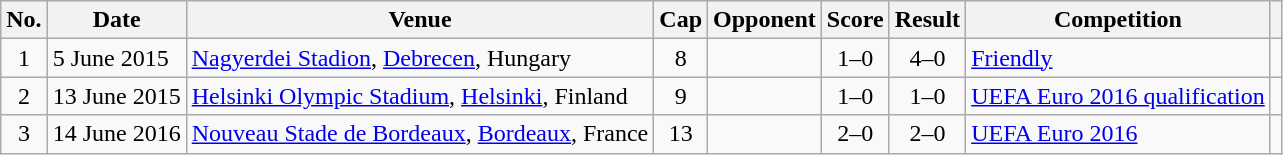<table class="wikitable sortable">
<tr>
<th scope="col">No.</th>
<th scope="col" data-sort-type="date">Date</th>
<th scope="col">Venue</th>
<th scope="col">Cap</th>
<th scope="col">Opponent</th>
<th scope="col">Score</th>
<th scope="col">Result</th>
<th scope="col">Competition</th>
<th scope="col" class="unsortable"></th>
</tr>
<tr>
<td align="center">1</td>
<td>5 June 2015</td>
<td><a href='#'>Nagyerdei Stadion</a>, <a href='#'>Debrecen</a>, Hungary</td>
<td align="center">8</td>
<td></td>
<td align="center">1–0</td>
<td align="center">4–0</td>
<td><a href='#'>Friendly</a></td>
<td></td>
</tr>
<tr>
<td align="center">2</td>
<td>13 June 2015</td>
<td><a href='#'>Helsinki Olympic Stadium</a>, <a href='#'>Helsinki</a>, Finland</td>
<td align="center">9</td>
<td></td>
<td align="center">1–0</td>
<td align="center">1–0</td>
<td><a href='#'>UEFA Euro 2016 qualification</a></td>
<td></td>
</tr>
<tr>
<td align="center">3</td>
<td>14 June 2016</td>
<td><a href='#'>Nouveau Stade de Bordeaux</a>, <a href='#'>Bordeaux</a>, France</td>
<td align="center">13</td>
<td></td>
<td align="center">2–0</td>
<td align="center">2–0</td>
<td><a href='#'>UEFA Euro 2016</a></td>
<td></td>
</tr>
</table>
